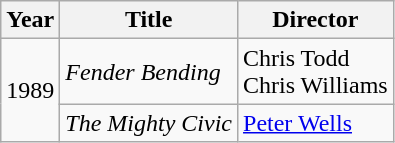<table class="wikitable">
<tr>
<th>Year</th>
<th>Title</th>
<th>Director</th>
</tr>
<tr>
<td rowspan=2>1989</td>
<td><em>Fender Bending</em></td>
<td>Chris Todd<br>Chris Williams</td>
</tr>
<tr>
<td><em>The Mighty Civic</em></td>
<td><a href='#'>Peter Wells</a></td>
</tr>
</table>
